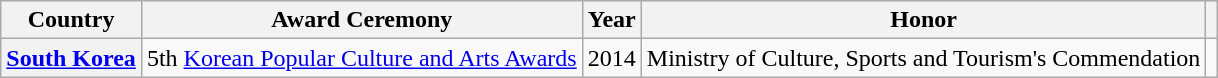<table class="wikitable plainrowheaders">
<tr>
<th scope="col">Country</th>
<th scope="col">Award Ceremony</th>
<th scope="col">Year</th>
<th scope="col">Honor</th>
<th class="unsortable" scope="col"></th>
</tr>
<tr>
<th scope="row" rowspan="1"><a href='#'>South Korea</a></th>
<td>5th <a href='#'>Korean Popular Culture and Arts Awards</a></td>
<td style="text-align:center">2014</td>
<td>Ministry of Culture, Sports and Tourism's Commendation</td>
<td style="text-align:center"></td>
</tr>
</table>
